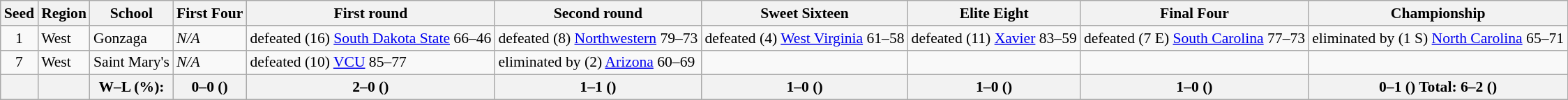<table class="sortable wikitable" style="white-space:nowrap; font-size:90%">
<tr>
<th>Seed</th>
<th>Region</th>
<th>School</th>
<th>First Four</th>
<th>First round</th>
<th>Second round</th>
<th>Sweet Sixteen</th>
<th>Elite Eight</th>
<th>Final Four</th>
<th>Championship</th>
</tr>
<tr>
<td align=center>1</td>
<td>West</td>
<td>Gonzaga</td>
<td><em>N/A</em></td>
<td>defeated (16) <a href='#'>South Dakota State</a> 66–46</td>
<td>defeated (8) <a href='#'>Northwestern</a> 79–73</td>
<td>defeated (4) <a href='#'>West Virginia</a> 61–58</td>
<td>defeated (11) <a href='#'>Xavier</a> 83–59</td>
<td>defeated (7 E) <a href='#'>South Carolina</a> 77–73</td>
<td>eliminated by (1 S) <a href='#'>North Carolina</a> 65–71</td>
</tr>
<tr>
<td align=center>7</td>
<td>West</td>
<td>Saint Mary's</td>
<td><em>N/A</em></td>
<td>defeated (10) <a href='#'>VCU</a> 85–77</td>
<td>eliminated by (2) <a href='#'>Arizona</a> 60–69</td>
<td></td>
<td></td>
<td></td>
<td></td>
</tr>
<tr>
<th></th>
<th></th>
<th>W–L (%):</th>
<th>0–0 ()</th>
<th>2–0 ()</th>
<th>1–1 ()</th>
<th>1–0 ()</th>
<th>1–0 ()</th>
<th>1–0 ()</th>
<th>0–1 () Total: 6–2 ()</th>
</tr>
</table>
